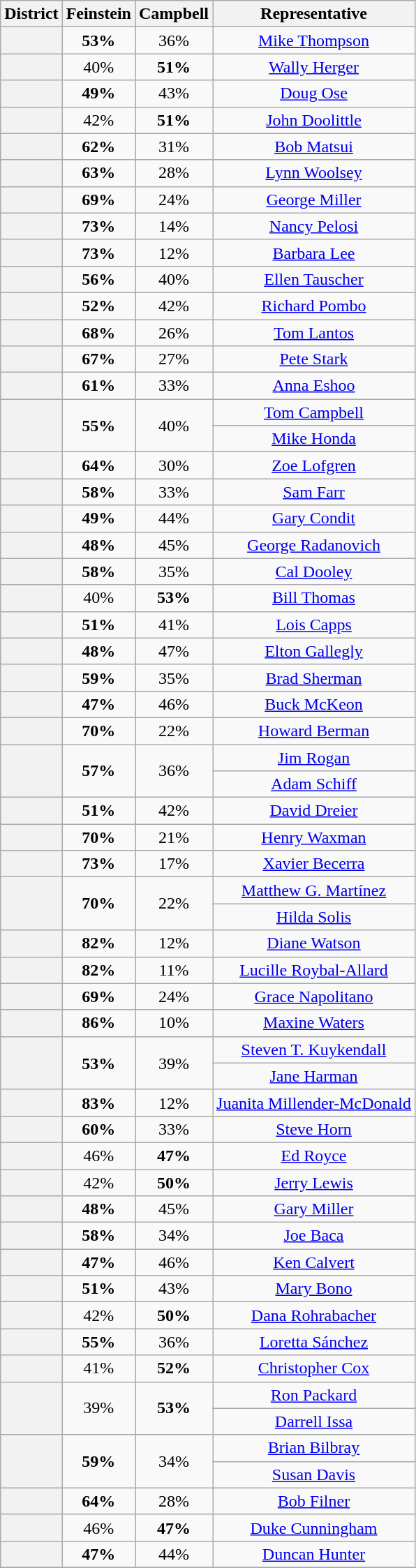<table class=wikitable>
<tr>
<th>District</th>
<th>Feinstein</th>
<th>Campbell</th>
<th>Representative</th>
</tr>
<tr align=center>
<th></th>
<td><strong>53%</strong></td>
<td>36%</td>
<td><a href='#'>Mike Thompson</a></td>
</tr>
<tr align=center>
<th></th>
<td>40%</td>
<td><strong>51%</strong></td>
<td><a href='#'>Wally Herger</a></td>
</tr>
<tr align=center>
<th></th>
<td><strong>49%</strong></td>
<td>43%</td>
<td><a href='#'>Doug Ose</a></td>
</tr>
<tr align=center>
<th></th>
<td>42%</td>
<td><strong>51%</strong></td>
<td><a href='#'>John Doolittle</a></td>
</tr>
<tr align=center>
<th></th>
<td><strong>62%</strong></td>
<td>31%</td>
<td><a href='#'>Bob Matsui</a></td>
</tr>
<tr align=center>
<th></th>
<td><strong>63%</strong></td>
<td>28%</td>
<td><a href='#'>Lynn Woolsey</a></td>
</tr>
<tr align=center>
<th></th>
<td><strong>69%</strong></td>
<td>24%</td>
<td><a href='#'>George Miller</a></td>
</tr>
<tr align=center>
<th></th>
<td><strong>73%</strong></td>
<td>14%</td>
<td><a href='#'>Nancy Pelosi</a></td>
</tr>
<tr align=center>
<th></th>
<td><strong>73%</strong></td>
<td>12%</td>
<td><a href='#'>Barbara Lee</a></td>
</tr>
<tr align=center>
<th></th>
<td><strong>56%</strong></td>
<td>40%</td>
<td><a href='#'>Ellen Tauscher</a></td>
</tr>
<tr align=center>
<th></th>
<td><strong>52%</strong></td>
<td>42%</td>
<td><a href='#'>Richard Pombo</a></td>
</tr>
<tr align=center>
<th></th>
<td><strong>68%</strong></td>
<td>26%</td>
<td><a href='#'>Tom Lantos</a></td>
</tr>
<tr align=center>
<th></th>
<td><strong>67%</strong></td>
<td>27%</td>
<td><a href='#'>Pete Stark</a></td>
</tr>
<tr align=center>
<th></th>
<td><strong>61%</strong></td>
<td>33%</td>
<td><a href='#'>Anna Eshoo</a></td>
</tr>
<tr align=center>
<th rowspan=2 ></th>
<td rowspan=2><strong>55%</strong></td>
<td rowspan=2>40%</td>
<td><a href='#'>Tom Campbell</a></td>
</tr>
<tr align=center>
<td><a href='#'>Mike Honda</a></td>
</tr>
<tr align=center>
<th></th>
<td><strong>64%</strong></td>
<td>30%</td>
<td><a href='#'>Zoe Lofgren</a></td>
</tr>
<tr align=center>
<th></th>
<td><strong>58%</strong></td>
<td>33%</td>
<td><a href='#'>Sam Farr</a></td>
</tr>
<tr align=center>
<th></th>
<td><strong>49%</strong></td>
<td>44%</td>
<td><a href='#'>Gary Condit</a></td>
</tr>
<tr align=center>
<th></th>
<td><strong>48%</strong></td>
<td>45%</td>
<td><a href='#'>George Radanovich</a></td>
</tr>
<tr align=center>
<th></th>
<td><strong>58%</strong></td>
<td>35%</td>
<td><a href='#'>Cal Dooley</a></td>
</tr>
<tr align=center>
<th></th>
<td>40%</td>
<td><strong>53%</strong></td>
<td><a href='#'>Bill Thomas</a></td>
</tr>
<tr align=center>
<th></th>
<td><strong>51%</strong></td>
<td>41%</td>
<td><a href='#'>Lois Capps</a></td>
</tr>
<tr align=center>
<th></th>
<td><strong>48%</strong></td>
<td>47%</td>
<td><a href='#'>Elton Gallegly</a></td>
</tr>
<tr align=center>
<th></th>
<td><strong>59%</strong></td>
<td>35%</td>
<td><a href='#'>Brad Sherman</a></td>
</tr>
<tr align=center>
<th></th>
<td><strong>47%</strong></td>
<td>46%</td>
<td><a href='#'>Buck McKeon</a></td>
</tr>
<tr align=center>
<th></th>
<td><strong>70%</strong></td>
<td>22%</td>
<td><a href='#'>Howard Berman</a></td>
</tr>
<tr align=center>
<th rowspan=2 ></th>
<td rowspan=2><strong>57%</strong></td>
<td rowspan=2>36%</td>
<td><a href='#'>Jim Rogan</a></td>
</tr>
<tr align=center>
<td><a href='#'>Adam Schiff</a></td>
</tr>
<tr align=center>
<th></th>
<td><strong>51%</strong></td>
<td>42%</td>
<td><a href='#'>David Dreier</a></td>
</tr>
<tr align=center>
<th></th>
<td><strong>70%</strong></td>
<td>21%</td>
<td><a href='#'>Henry Waxman</a></td>
</tr>
<tr align=center>
<th></th>
<td><strong>73%</strong></td>
<td>17%</td>
<td><a href='#'>Xavier Becerra</a></td>
</tr>
<tr align=center>
<th rowspan=2 ></th>
<td rowspan=2><strong>70%</strong></td>
<td rowspan=2>22%</td>
<td><a href='#'>Matthew G. Martínez</a></td>
</tr>
<tr align=center>
<td><a href='#'>Hilda Solis</a></td>
</tr>
<tr align=center>
<th></th>
<td><strong>82%</strong></td>
<td>12%</td>
<td><a href='#'>Diane Watson</a></td>
</tr>
<tr align=center>
<th></th>
<td><strong>82%</strong></td>
<td>11%</td>
<td><a href='#'>Lucille Roybal-Allard</a></td>
</tr>
<tr align=center>
<th></th>
<td><strong>69%</strong></td>
<td>24%</td>
<td><a href='#'>Grace Napolitano</a></td>
</tr>
<tr align=center>
<th></th>
<td><strong>86%</strong></td>
<td>10%</td>
<td><a href='#'>Maxine Waters</a></td>
</tr>
<tr align=center>
<th rowspan=2 ></th>
<td rowspan=2><strong>53%</strong></td>
<td rowspan=2>39%</td>
<td><a href='#'>Steven T. Kuykendall</a></td>
</tr>
<tr align=center>
<td><a href='#'>Jane Harman</a></td>
</tr>
<tr align=center>
<th></th>
<td><strong>83%</strong></td>
<td>12%</td>
<td><a href='#'>Juanita Millender-McDonald</a></td>
</tr>
<tr align=center>
<th></th>
<td><strong>60%</strong></td>
<td>33%</td>
<td><a href='#'>Steve Horn</a></td>
</tr>
<tr align=center>
<th></th>
<td>46%</td>
<td><strong>47%</strong></td>
<td><a href='#'>Ed Royce</a></td>
</tr>
<tr align=center>
<th></th>
<td>42%</td>
<td><strong>50%</strong></td>
<td><a href='#'>Jerry Lewis</a></td>
</tr>
<tr align=center>
<th></th>
<td><strong>48%</strong></td>
<td>45%</td>
<td><a href='#'>Gary Miller</a></td>
</tr>
<tr align=center>
<th></th>
<td><strong>58%</strong></td>
<td>34%</td>
<td><a href='#'>Joe Baca</a></td>
</tr>
<tr align=center>
<th></th>
<td><strong>47%</strong></td>
<td>46%</td>
<td><a href='#'>Ken Calvert</a></td>
</tr>
<tr align=center>
<th></th>
<td><strong>51%</strong></td>
<td>43%</td>
<td><a href='#'>Mary Bono</a></td>
</tr>
<tr align=center>
<th></th>
<td>42%</td>
<td><strong>50%</strong></td>
<td><a href='#'>Dana Rohrabacher</a></td>
</tr>
<tr align=center>
<th></th>
<td><strong>55%</strong></td>
<td>36%</td>
<td><a href='#'>Loretta Sánchez</a></td>
</tr>
<tr align=center>
<th></th>
<td>41%</td>
<td><strong>52%</strong></td>
<td><a href='#'>Christopher Cox</a></td>
</tr>
<tr align=center>
<th rowspan=2 ></th>
<td rowspan=2>39%</td>
<td rowspan=2><strong>53%</strong></td>
<td><a href='#'>Ron Packard</a></td>
</tr>
<tr align=center>
<td><a href='#'>Darrell Issa</a></td>
</tr>
<tr align=center>
<th rowspan=2 ></th>
<td rowspan=2><strong>59%</strong></td>
<td rowspan=2>34%</td>
<td><a href='#'>Brian Bilbray</a></td>
</tr>
<tr align=center>
<td><a href='#'>Susan Davis</a></td>
</tr>
<tr align=center>
<th></th>
<td><strong>64%</strong></td>
<td>28%</td>
<td><a href='#'>Bob Filner</a></td>
</tr>
<tr align=center>
<th></th>
<td>46%</td>
<td><strong>47%</strong></td>
<td><a href='#'>Duke Cunningham</a></td>
</tr>
<tr align=center>
<th></th>
<td><strong>47%</strong></td>
<td>44%</td>
<td><a href='#'>Duncan Hunter</a></td>
</tr>
<tr align=center>
</tr>
</table>
